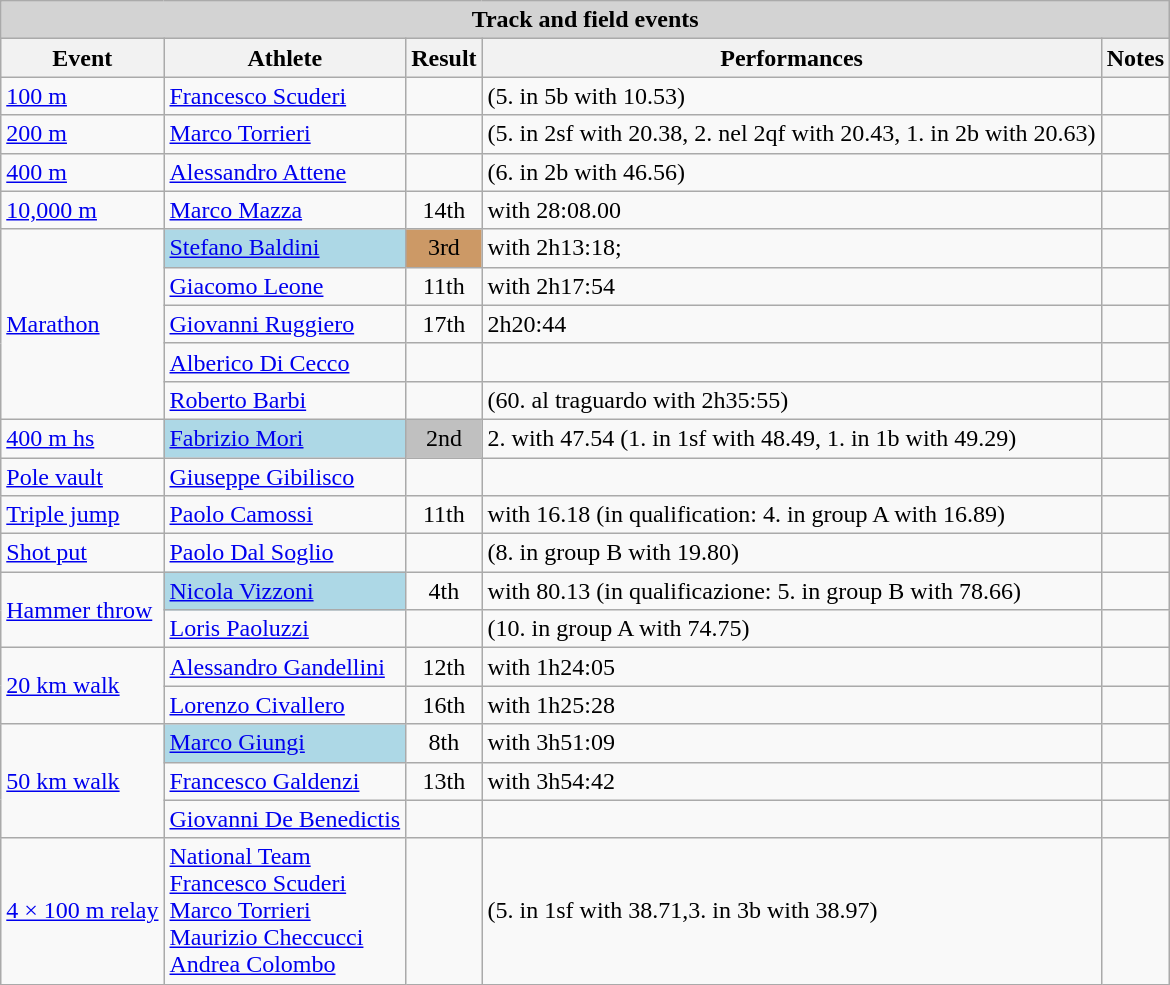<table class="wikitable" width= style="font-size:90%; text-align:left;">
<tr>
<td colspan=5 style="background:lightgrey;" align=center><strong>Track and field events</strong></td>
</tr>
<tr>
<th>Event</th>
<th>Athlete</th>
<th>Result</th>
<th>Performances</th>
<th>Notes</th>
</tr>
<tr>
<td><a href='#'>100 m</a></td>
<td><a href='#'>Francesco Scuderi</a></td>
<td align=center></td>
<td>(5. in 5b with 10.53)</td>
<td></td>
</tr>
<tr>
<td><a href='#'>200 m</a></td>
<td><a href='#'>Marco Torrieri</a></td>
<td align=center></td>
<td>(5. in 2sf with 20.38, 2. nel 2qf with 20.43, 1. in 2b with 20.63)</td>
<td></td>
</tr>
<tr>
<td><a href='#'>400 m</a></td>
<td><a href='#'>Alessandro Attene</a></td>
<td align=center></td>
<td>(6. in 2b with 46.56)</td>
<td></td>
</tr>
<tr>
<td><a href='#'>10,000 m</a></td>
<td><a href='#'>Marco Mazza</a></td>
<td align=center>14th</td>
<td>with 28:08.00</td>
<td></td>
</tr>
<tr>
<td rowspan=5><a href='#'>Marathon</a></td>
<td bgcolor=lightblue><a href='#'>Stefano Baldini</a></td>
<td align=center bgcolor=cc9966>3rd</td>
<td>with 2h13:18;</td>
<td></td>
</tr>
<tr>
<td><a href='#'>Giacomo Leone</a></td>
<td align=center>11th</td>
<td>with 2h17:54</td>
<td></td>
</tr>
<tr>
<td><a href='#'>Giovanni Ruggiero</a></td>
<td align=center>17th</td>
<td>2h20:44</td>
<td></td>
</tr>
<tr>
<td><a href='#'>Alberico Di Cecco</a></td>
<td align=center></td>
<td></td>
<td></td>
</tr>
<tr>
<td><a href='#'>Roberto Barbi</a></td>
<td align=center></td>
<td>(60. al traguardo with 2h35:55)</td>
<td></td>
</tr>
<tr>
<td><a href='#'>400 m hs</a></td>
<td bgcolor=lightblue><a href='#'>Fabrizio Mori</a></td>
<td align=center bgcolor=silver>2nd</td>
<td>2. with 47.54 (1. in 1sf with 48.49, 1. in 1b with 49.29)</td>
<td></td>
</tr>
<tr>
<td><a href='#'>Pole vault</a></td>
<td><a href='#'>Giuseppe Gibilisco</a></td>
<td align=center></td>
<td></td>
<td></td>
</tr>
<tr>
<td><a href='#'>Triple jump</a></td>
<td><a href='#'>Paolo Camossi</a></td>
<td align=center>11th</td>
<td>with 16.18 (in qualification: 4. in group A with 16.89)</td>
<td></td>
</tr>
<tr>
<td><a href='#'>Shot put</a></td>
<td><a href='#'>Paolo Dal Soglio</a></td>
<td align=center></td>
<td>(8. in group B with 19.80)</td>
<td></td>
</tr>
<tr>
<td rowspan=2><a href='#'>Hammer throw</a></td>
<td bgcolor=lightblue><a href='#'>Nicola Vizzoni</a></td>
<td align=center>4th</td>
<td>with 80.13 (in qualificazione: 5. in group B with 78.66)</td>
<td></td>
</tr>
<tr>
<td><a href='#'>Loris Paoluzzi</a></td>
<td align=center></td>
<td>(10. in group A with 74.75)</td>
<td></td>
</tr>
<tr>
<td rowspan=2><a href='#'>20 km walk</a></td>
<td><a href='#'>Alessandro Gandellini</a></td>
<td align=center>12th</td>
<td>with 1h24:05</td>
<td></td>
</tr>
<tr>
<td><a href='#'>Lorenzo Civallero</a></td>
<td align=center>16th</td>
<td>with 1h25:28</td>
<td></td>
</tr>
<tr>
<td rowspan=3><a href='#'>50 km walk</a></td>
<td bgcolor=lightblue><a href='#'>Marco Giungi</a></td>
<td align=center>8th</td>
<td>with 3h51:09</td>
<td></td>
</tr>
<tr>
<td><a href='#'>Francesco Galdenzi</a></td>
<td align=center>13th</td>
<td>with 3h54:42</td>
<td></td>
</tr>
<tr>
<td><a href='#'>Giovanni De Benedictis</a></td>
<td align=center></td>
<td></td>
<td></td>
</tr>
<tr>
<td><a href='#'>4 × 100 m relay</a></td>
<td> <a href='#'>National Team</a><br><a href='#'>Francesco Scuderi</a><br><a href='#'>Marco Torrieri</a><br><a href='#'>Maurizio Checcucci</a><br><a href='#'>Andrea Colombo</a></td>
<td align=center></td>
<td>(5. in 1sf with 38.71,3. in 3b with 38.97)</td>
<td></td>
</tr>
</table>
